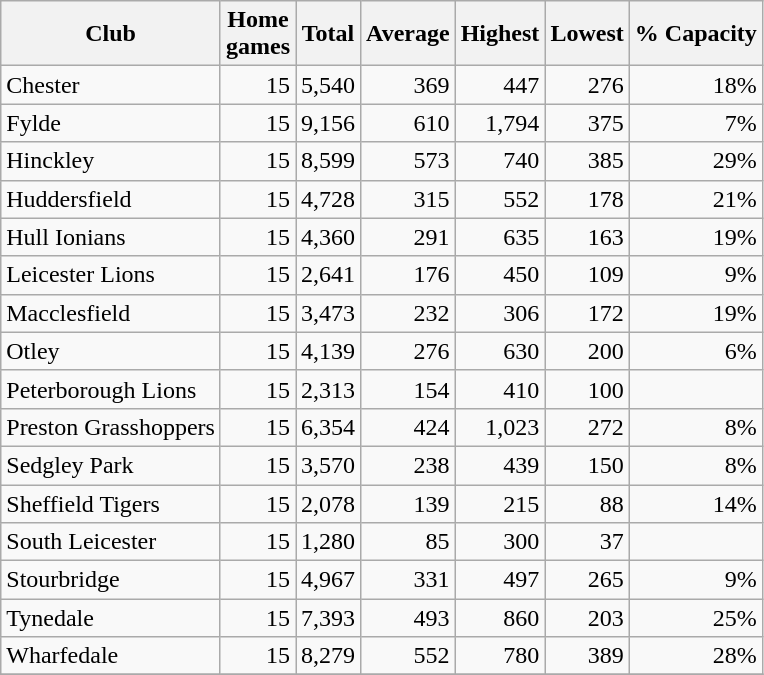<table class="wikitable sortable" style="text-align:right">
<tr>
<th>Club</th>
<th>Home<br>games</th>
<th>Total</th>
<th>Average</th>
<th>Highest</th>
<th>Lowest</th>
<th>% Capacity</th>
</tr>
<tr>
<td style="text-align:left">Chester</td>
<td>15</td>
<td>5,540</td>
<td>369</td>
<td>447</td>
<td>276</td>
<td>18%</td>
</tr>
<tr>
<td style="text-align:left">Fylde</td>
<td>15</td>
<td>9,156</td>
<td>610</td>
<td>1,794</td>
<td>375</td>
<td>7%</td>
</tr>
<tr>
<td style="text-align:left">Hinckley</td>
<td>15</td>
<td>8,599</td>
<td>573</td>
<td>740</td>
<td>385</td>
<td>29%</td>
</tr>
<tr>
<td style="text-align:left">Huddersfield</td>
<td>15</td>
<td>4,728</td>
<td>315</td>
<td>552</td>
<td>178</td>
<td>21%</td>
</tr>
<tr>
<td style="text-align:left">Hull Ionians</td>
<td>15</td>
<td>4,360</td>
<td>291</td>
<td>635</td>
<td>163</td>
<td>19%</td>
</tr>
<tr>
<td style="text-align:left">Leicester Lions</td>
<td>15</td>
<td>2,641</td>
<td>176</td>
<td>450</td>
<td>109</td>
<td>9%</td>
</tr>
<tr>
<td style="text-align:left">Macclesfield</td>
<td>15</td>
<td>3,473</td>
<td>232</td>
<td>306</td>
<td>172</td>
<td>19%</td>
</tr>
<tr>
<td style="text-align:left">Otley</td>
<td>15</td>
<td>4,139</td>
<td>276</td>
<td>630</td>
<td>200</td>
<td>6%</td>
</tr>
<tr>
<td style="text-align:left">Peterborough Lions</td>
<td>15</td>
<td>2,313</td>
<td>154</td>
<td>410</td>
<td>100</td>
<td></td>
</tr>
<tr>
<td style="text-align:left">Preston Grasshoppers</td>
<td>15</td>
<td>6,354</td>
<td>424</td>
<td>1,023</td>
<td>272</td>
<td>8%</td>
</tr>
<tr>
<td style="text-align:left">Sedgley Park</td>
<td>15</td>
<td>3,570</td>
<td>238</td>
<td>439</td>
<td>150</td>
<td>8%</td>
</tr>
<tr>
<td style="text-align:left">Sheffield Tigers</td>
<td>15</td>
<td>2,078</td>
<td>139</td>
<td>215</td>
<td>88</td>
<td>14%</td>
</tr>
<tr>
<td style="text-align:left">South Leicester</td>
<td>15</td>
<td>1,280</td>
<td>85</td>
<td>300</td>
<td>37</td>
<td></td>
</tr>
<tr>
<td style="text-align:left">Stourbridge</td>
<td>15</td>
<td>4,967</td>
<td>331</td>
<td>497</td>
<td>265</td>
<td>9%</td>
</tr>
<tr>
<td style="text-align:left">Tynedale</td>
<td>15</td>
<td>7,393</td>
<td>493</td>
<td>860</td>
<td>203</td>
<td>25%</td>
</tr>
<tr>
<td style="text-align:left">Wharfedale</td>
<td>15</td>
<td>8,279</td>
<td>552</td>
<td>780</td>
<td>389</td>
<td>28%</td>
</tr>
<tr>
</tr>
</table>
